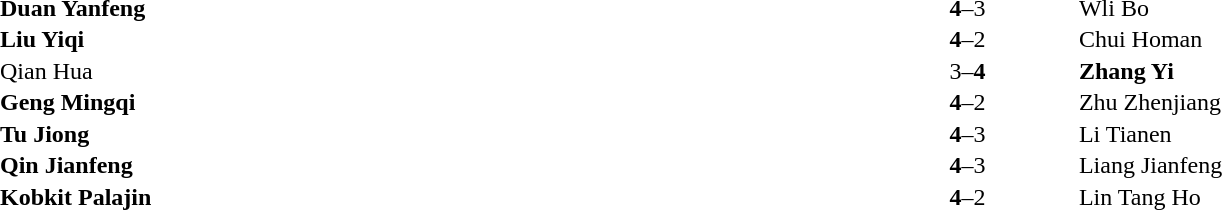<table width="100%" cellspacing="1">
<tr>
<th width45%></th>
<th width10%></th>
<th width45%></th>
</tr>
<tr>
<td> <strong>Duan Yanfeng</strong></td>
<td align="center"><strong>4</strong>–3</td>
<td> Wli Bo</td>
</tr>
<tr>
<td> <strong>Liu Yiqi</strong></td>
<td align="center"><strong>4</strong>–2</td>
<td> Chui Homan</td>
</tr>
<tr>
<td> Qian Hua</td>
<td align="center">3–<strong>4</strong></td>
<td> <strong>Zhang Yi</strong></td>
</tr>
<tr>
<td> <strong>Geng Mingqi</strong></td>
<td align="center"><strong>4</strong>–2</td>
<td> Zhu Zhenjiang</td>
</tr>
<tr>
<td> <strong>Tu Jiong</strong></td>
<td align="center"><strong>4</strong>–3</td>
<td> Li Tianen</td>
</tr>
<tr>
<td> <strong>Qin Jianfeng</strong></td>
<td align="center"><strong>4</strong>–3</td>
<td> Liang Jianfeng</td>
</tr>
<tr>
<td> <strong>Kobkit Palajin</strong></td>
<td align="center"><strong>4</strong>–2</td>
<td> Lin Tang Ho</td>
</tr>
</table>
